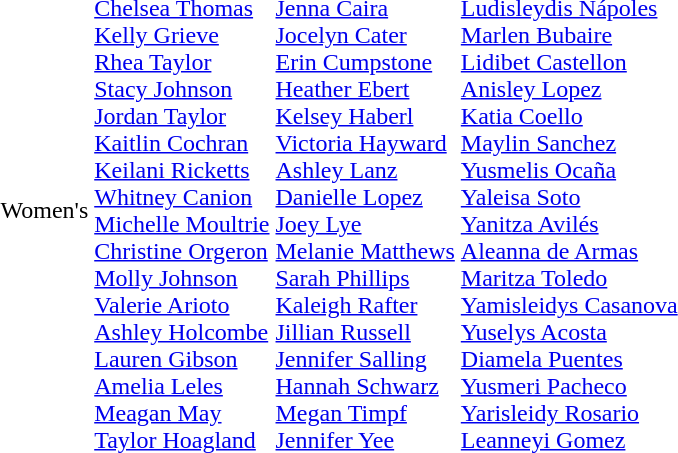<table>
<tr>
<td>Women's<br></td>
<td><br><a href='#'>Chelsea Thomas</a><br><a href='#'>Kelly Grieve</a><br><a href='#'>Rhea Taylor</a><br><a href='#'>Stacy Johnson</a><br><a href='#'>Jordan Taylor</a><br><a href='#'>Kaitlin Cochran</a><br><a href='#'>Keilani Ricketts</a><br><a href='#'>Whitney Canion</a><br><a href='#'>Michelle Moultrie</a><br><a href='#'>Christine Orgeron</a><br><a href='#'>Molly Johnson</a><br><a href='#'>Valerie Arioto</a><br><a href='#'>Ashley Holcombe</a><br><a href='#'>Lauren Gibson</a><br><a href='#'>Amelia Leles</a><br><a href='#'>Meagan May</a><br><a href='#'>Taylor Hoagland</a></td>
<td><br><a href='#'>Jenna Caira</a><br><a href='#'>Jocelyn Cater</a><br><a href='#'>Erin Cumpstone</a><br><a href='#'>Heather Ebert</a><br><a href='#'>Kelsey Haberl</a><br><a href='#'>Victoria Hayward</a><br><a href='#'>Ashley Lanz</a><br><a href='#'>Danielle Lopez</a><br><a href='#'>Joey Lye</a><br><a href='#'>Melanie Matthews</a><br><a href='#'>Sarah Phillips</a><br><a href='#'>Kaleigh Rafter</a><br><a href='#'>Jillian Russell</a><br><a href='#'>Jennifer Salling</a><br><a href='#'>Hannah Schwarz</a><br><a href='#'>Megan Timpf</a><br><a href='#'>Jennifer Yee</a></td>
<td><br><a href='#'>Ludisleydis Nápoles</a><br><a href='#'>Marlen Bubaire</a><br><a href='#'>Lidibet Castellon</a><br><a href='#'>Anisley Lopez</a><br><a href='#'>Katia Coello</a><br><a href='#'>Maylin Sanchez</a><br><a href='#'>Yusmelis Ocaña</a><br><a href='#'>Yaleisa Soto</a><br><a href='#'>Yanitza Avilés</a><br><a href='#'>Aleanna de Armas</a><br><a href='#'>Maritza Toledo</a><br><a href='#'>Yamisleidys Casanova</a><br><a href='#'>Yuselys Acosta</a><br><a href='#'>Diamela Puentes</a><br><a href='#'>Yusmeri Pacheco</a><br><a href='#'>Yarisleidy Rosario</a><br><a href='#'>Leanneyi Gomez</a></td>
</tr>
</table>
